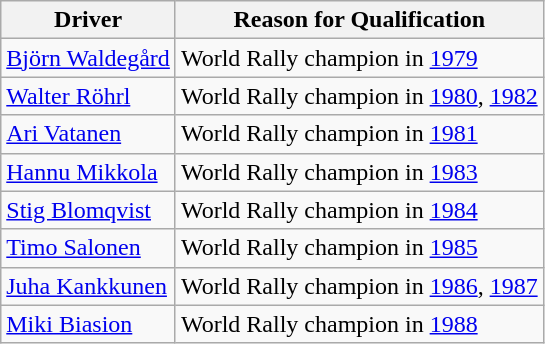<table class="wikitable">
<tr>
<th>Driver</th>
<th>Reason for Qualification</th>
</tr>
<tr>
<td> <a href='#'>Björn Waldegård</a></td>
<td>World Rally champion in <a href='#'>1979</a></td>
</tr>
<tr>
<td> <a href='#'>Walter Röhrl</a></td>
<td>World Rally champion in <a href='#'>1980</a>, <a href='#'>1982</a></td>
</tr>
<tr>
<td> <a href='#'>Ari Vatanen</a></td>
<td>World Rally champion in <a href='#'>1981</a></td>
</tr>
<tr>
<td> <a href='#'>Hannu Mikkola</a></td>
<td>World Rally champion in <a href='#'>1983</a></td>
</tr>
<tr>
<td> <a href='#'>Stig Blomqvist</a></td>
<td>World Rally champion in <a href='#'>1984</a></td>
</tr>
<tr>
<td> <a href='#'>Timo Salonen</a></td>
<td>World Rally champion in <a href='#'>1985</a></td>
</tr>
<tr>
<td> <a href='#'>Juha Kankkunen</a></td>
<td>World Rally champion in <a href='#'>1986</a>, <a href='#'>1987</a></td>
</tr>
<tr>
<td> <a href='#'>Miki Biasion</a></td>
<td>World Rally champion in <a href='#'>1988</a></td>
</tr>
</table>
